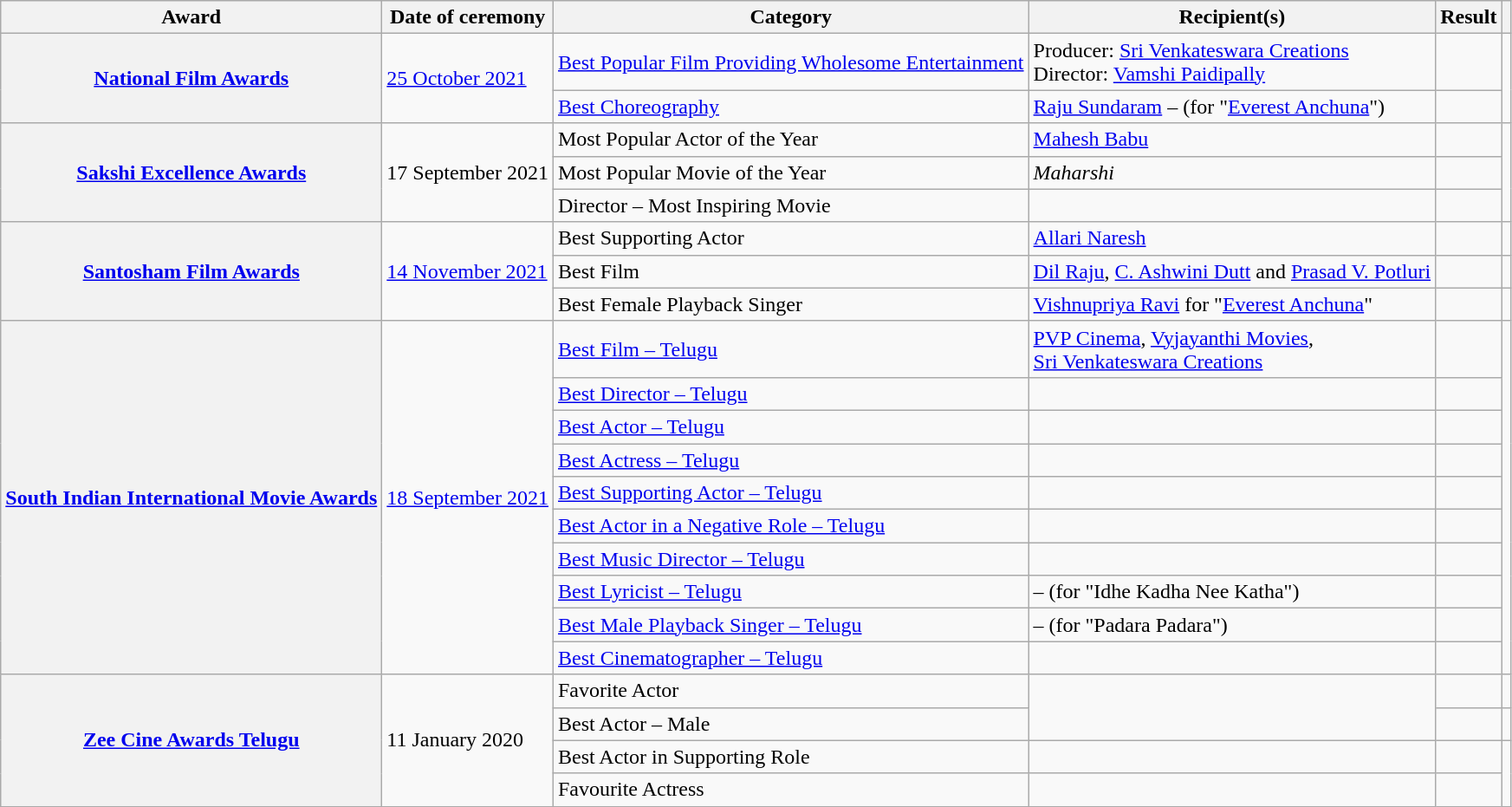<table class="wikitable plainrowheaders sortable">
<tr>
<th scope="col">Award</th>
<th scope="col">Date of ceremony</th>
<th scope="col">Category</th>
<th scope="col">Recipient(s)</th>
<th scope="col">Result</th>
<th scope="col" class="unsortable"></th>
</tr>
<tr>
<th scope="row" rowspan="2"><a href='#'>National Film Awards</a></th>
<td rowspan="2"><a href='#'>25 October 2021</a></td>
<td><a href='#'>Best Popular Film Providing Wholesome Entertainment</a></td>
<td>Producer: <a href='#'>Sri Venkateswara Creations</a><br>Director: <a href='#'>Vamshi Paidipally</a></td>
<td></td>
<td style="text-align:center;" rowspan="2"></td>
</tr>
<tr>
<td><a href='#'>Best Choreography</a></td>
<td><a href='#'>Raju Sundaram</a> – (for "<a href='#'>Everest Anchuna</a>")</td>
<td></td>
</tr>
<tr>
<th scope="row" rowspan="3"><a href='#'>Sakshi Excellence Awards</a></th>
<td rowspan="3">17 September 2021</td>
<td>Most Popular Actor of the Year</td>
<td><a href='#'>Mahesh Babu</a></td>
<td></td>
<td rowspan="3"></td>
</tr>
<tr>
<td>Most Popular Movie of the Year</td>
<td><em>Maharshi</em></td>
<td></td>
</tr>
<tr>
<td>Director – Most Inspiring Movie</td>
<td></td>
<td></td>
</tr>
<tr>
<th rowspan="3" scope="row"><a href='#'>Santosham Film Awards</a></th>
<td rowspan="3"><a href='#'>14 November 2021</a></td>
<td>Best Supporting Actor</td>
<td><a href='#'>Allari Naresh</a></td>
<td></td>
<td></td>
</tr>
<tr>
<td>Best Film</td>
<td><a href='#'>Dil Raju</a>, <a href='#'>C. Ashwini Dutt</a> and <a href='#'>Prasad V. Potluri</a></td>
<td></td>
<td></td>
</tr>
<tr>
<td>Best Female Playback Singer</td>
<td><a href='#'>Vishnupriya Ravi</a> for "<a href='#'>Everest Anchuna</a>"</td>
<td></td>
<td></td>
</tr>
<tr>
<th scope="row" rowspan="10"><a href='#'>South Indian International Movie Awards</a></th>
<td rowspan="10"><a href='#'>18 September 2021</a></td>
<td><a href='#'>Best Film – Telugu</a></td>
<td><a href='#'>PVP Cinema</a>, <a href='#'>Vyjayanthi Movies</a>,<br><a href='#'>Sri Venkateswara Creations</a></td>
<td></td>
<td style="text-align:center;" rowspan="10"><br></td>
</tr>
<tr>
<td><a href='#'>Best Director – Telugu</a></td>
<td></td>
<td></td>
</tr>
<tr>
<td><a href='#'>Best Actor – Telugu</a></td>
<td></td>
<td></td>
</tr>
<tr>
<td><a href='#'>Best Actress – Telugu</a></td>
<td></td>
<td></td>
</tr>
<tr>
<td><a href='#'>Best Supporting Actor – Telugu</a></td>
<td></td>
<td></td>
</tr>
<tr>
<td><a href='#'>Best Actor in a Negative Role – Telugu</a></td>
<td></td>
<td></td>
</tr>
<tr>
<td><a href='#'>Best Music Director – Telugu</a></td>
<td></td>
<td></td>
</tr>
<tr>
<td><a href='#'>Best Lyricist – Telugu</a></td>
<td> – (for "Idhe Kadha Nee Katha")</td>
<td></td>
</tr>
<tr>
<td><a href='#'>Best Male Playback Singer – Telugu</a></td>
<td> – (for "Padara Padara")</td>
<td></td>
</tr>
<tr>
<td><a href='#'>Best Cinematographer – Telugu</a></td>
<td></td>
<td></td>
</tr>
<tr>
<th scope="row" rowspan="4"><a href='#'>Zee Cine Awards Telugu</a></th>
<td rowspan="4">11 January 2020</td>
<td>Favorite Actor</td>
<td rowspan="2"></td>
<td></td>
<td style="text-align:center;"></td>
</tr>
<tr>
<td>Best Actor – Male</td>
<td></td>
<td style="text-align:center;"></td>
</tr>
<tr>
<td>Best Actor in Supporting Role</td>
<td></td>
<td></td>
<td style="text-align:center;" rowspan="2"></td>
</tr>
<tr>
<td>Favourite Actress</td>
<td></td>
<td></td>
</tr>
</table>
